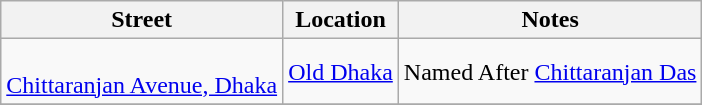<table class="wikitable">
<tr>
<th>Street</th>
<th>Location</th>
<th>Notes</th>
</tr>
<tr>
<td><br><a href='#'>Chittaranjan Avenue, Dhaka</a></td>
<td><a href='#'>Old Dhaka</a></td>
<td>Named After <a href='#'>Chittaranjan Das</a></td>
</tr>
<tr>
</tr>
</table>
